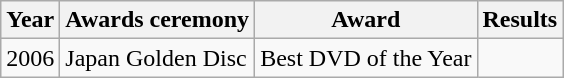<table class="wikitable">
<tr>
<th>Year</th>
<th>Awards ceremony</th>
<th>Award</th>
<th>Results</th>
</tr>
<tr>
<td>2006</td>
<td>Japan Golden Disc</td>
<td>Best DVD of the Year</td>
<td></td>
</tr>
</table>
